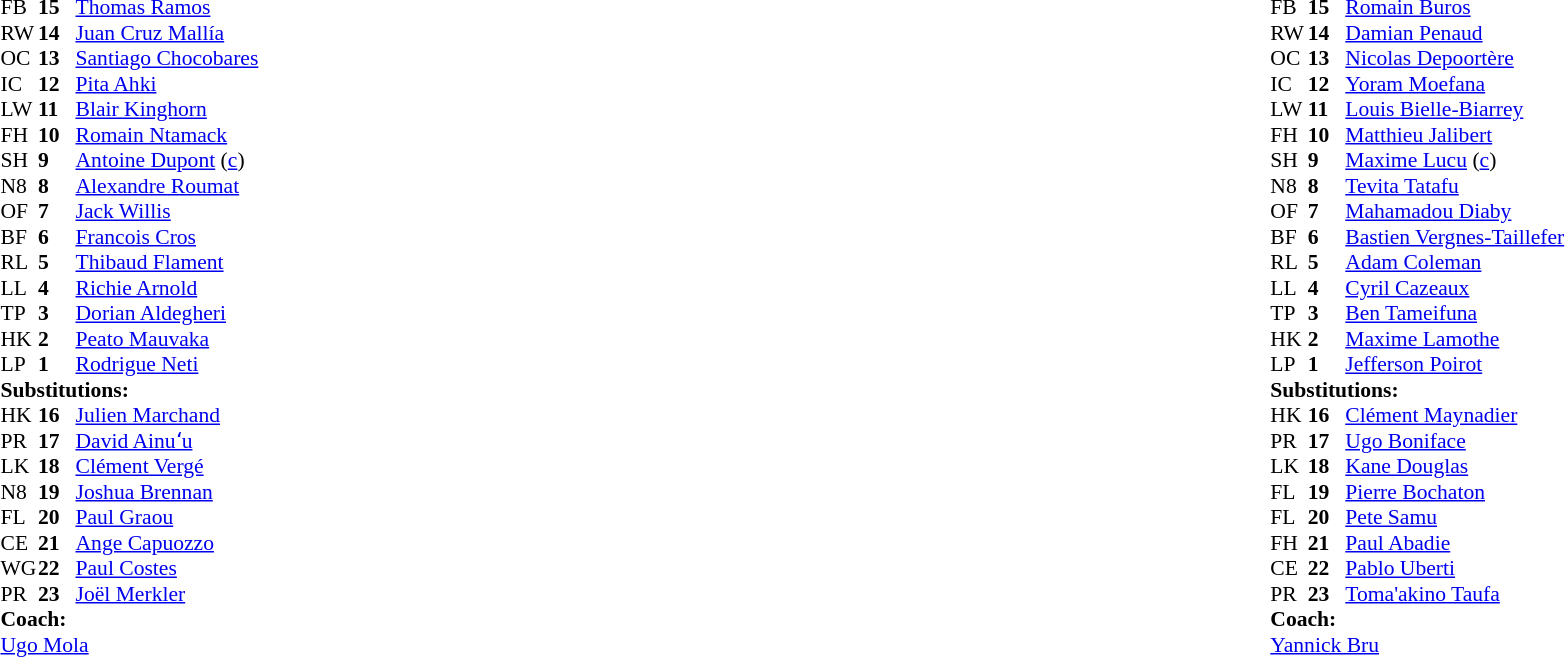<table width="100%">
<tr>
<td valign="top" width="50%"><br><table style="font-size: 90%" cellspacing="0" cellpadding="0">
<tr>
<th width="25"></th>
<th width="25"></th>
</tr>
<tr>
<td>FB</td>
<td><strong>15</strong></td>
<td> <a href='#'>Thomas Ramos</a></td>
</tr>
<tr>
<td>RW</td>
<td><strong>14</strong></td>
<td> <a href='#'>Juan Cruz Mallía</a></td>
</tr>
<tr>
<td>OC</td>
<td><strong>13</strong></td>
<td> <a href='#'>Santiago Chocobares</a></td>
</tr>
<tr>
<td>IC</td>
<td><strong>12</strong></td>
<td> <a href='#'>Pita Ahki</a></td>
</tr>
<tr>
<td>LW</td>
<td><strong>11</strong></td>
<td> <a href='#'>Blair Kinghorn</a></td>
</tr>
<tr>
<td>FH</td>
<td><strong>10</strong></td>
<td> <a href='#'>Romain Ntamack</a></td>
</tr>
<tr>
<td>SH</td>
<td><strong>9</strong></td>
<td> <a href='#'>Antoine Dupont</a> (<a href='#'>c</a>)</td>
</tr>
<tr>
<td>N8</td>
<td><strong>8</strong></td>
<td> <a href='#'>Alexandre Roumat</a></td>
</tr>
<tr>
<td>OF</td>
<td><strong>7</strong></td>
<td> <a href='#'>Jack Willis</a></td>
</tr>
<tr>
<td>BF</td>
<td><strong>6</strong></td>
<td> <a href='#'>Francois Cros</a></td>
</tr>
<tr>
<td>RL</td>
<td><strong>5</strong></td>
<td> <a href='#'>Thibaud Flament </a></td>
</tr>
<tr>
<td>LL</td>
<td><strong>4</strong></td>
<td> <a href='#'>Richie Arnold</a></td>
</tr>
<tr>
<td>TP</td>
<td><strong>3</strong></td>
<td> <a href='#'>Dorian Aldegheri</a></td>
</tr>
<tr>
<td>HK</td>
<td><strong>2</strong></td>
<td> <a href='#'>Peato Mauvaka</a></td>
</tr>
<tr>
<td>LP</td>
<td><strong>1</strong></td>
<td> <a href='#'>Rodrigue Neti</a></td>
</tr>
<tr>
<td colspan=3><strong>Substitutions:</strong></td>
</tr>
<tr>
<td>HK</td>
<td><strong>16</strong></td>
<td> <a href='#'>Julien Marchand</a></td>
</tr>
<tr>
<td>PR</td>
<td><strong>17</strong></td>
<td> <a href='#'>David Ainuʻu</a></td>
</tr>
<tr>
<td>LK</td>
<td><strong>18</strong></td>
<td> <a href='#'>Clément Vergé</a></td>
</tr>
<tr>
<td>N8</td>
<td><strong>19</strong></td>
<td> <a href='#'>Joshua Brennan</a></td>
</tr>
<tr>
<td>FL</td>
<td><strong>20</strong></td>
<td> <a href='#'>Paul Graou</a></td>
</tr>
<tr>
<td>CE</td>
<td><strong>21</strong></td>
<td> <a href='#'>Ange Capuozzo</a></td>
</tr>
<tr>
<td>WG</td>
<td><strong>22</strong></td>
<td> <a href='#'>Paul Costes</a></td>
</tr>
<tr>
<td>PR</td>
<td><strong>23</strong></td>
<td> <a href='#'>Joël Merkler</a></td>
</tr>
<tr>
<td colspan="3"><strong>Coach:</strong></td>
</tr>
<tr>
<td colspan="4"> <a href='#'>Ugo Mola</a></td>
</tr>
</table>
</td>
<td valign="top" width="50%"><br><table style="font-size: 90%" cellspacing="0" cellpadding="0" align="center">
<tr>
<th width="25"></th>
<th width="25"></th>
</tr>
<tr>
<td>FB</td>
<td><strong>15</strong></td>
<td> <a href='#'>Romain Buros</a></td>
</tr>
<tr>
<td>RW</td>
<td><strong>14</strong></td>
<td> <a href='#'>Damian Penaud</a></td>
</tr>
<tr>
<td>OC</td>
<td><strong>13</strong></td>
<td> <a href='#'>Nicolas Depoortère</a></td>
</tr>
<tr>
<td>IC</td>
<td><strong>12</strong></td>
<td> <a href='#'>Yoram Moefana</a></td>
</tr>
<tr>
<td>LW</td>
<td><strong>11</strong></td>
<td> <a href='#'>Louis Bielle-Biarrey</a></td>
</tr>
<tr>
<td>FH</td>
<td><strong>10</strong></td>
<td> <a href='#'>Matthieu Jalibert</a></td>
</tr>
<tr>
<td>SH</td>
<td><strong>9</strong></td>
<td> <a href='#'>Maxime Lucu</a> (<a href='#'>c</a>)</td>
</tr>
<tr>
<td>N8</td>
<td><strong>8</strong></td>
<td> <a href='#'>Tevita Tatafu</a></td>
</tr>
<tr>
<td>OF</td>
<td><strong>7</strong></td>
<td> <a href='#'>Mahamadou Diaby</a></td>
</tr>
<tr>
<td>BF</td>
<td><strong>6</strong></td>
<td> <a href='#'>Bastien Vergnes-Taillefer</a></td>
</tr>
<tr>
<td>RL</td>
<td><strong>5</strong></td>
<td> <a href='#'>Adam Coleman</a></td>
</tr>
<tr>
<td>LL</td>
<td><strong>4</strong></td>
<td> <a href='#'>Cyril Cazeaux</a></td>
</tr>
<tr>
<td>TP</td>
<td><strong>3</strong></td>
<td> <a href='#'>Ben Tameifuna</a></td>
</tr>
<tr>
<td>HK</td>
<td><strong>2</strong></td>
<td> <a href='#'>Maxime Lamothe</a></td>
</tr>
<tr>
<td>LP</td>
<td><strong>1</strong></td>
<td> <a href='#'>Jefferson Poirot</a></td>
</tr>
<tr>
<td colspan=3><strong>Substitutions:</strong></td>
</tr>
<tr>
<td>HK</td>
<td><strong>16</strong></td>
<td> <a href='#'>Clément Maynadier</a></td>
</tr>
<tr>
<td>PR</td>
<td><strong>17</strong></td>
<td> <a href='#'>Ugo Boniface</a></td>
</tr>
<tr>
<td>LK</td>
<td><strong>18</strong></td>
<td> <a href='#'>Kane Douglas</a></td>
</tr>
<tr>
<td>FL</td>
<td><strong>19</strong></td>
<td> <a href='#'>Pierre Bochaton</a></td>
</tr>
<tr>
<td>FL</td>
<td><strong>20</strong></td>
<td> <a href='#'>Pete Samu</a></td>
</tr>
<tr>
<td>FH</td>
<td><strong>21</strong></td>
<td> <a href='#'>Paul Abadie</a></td>
</tr>
<tr>
<td>CE</td>
<td><strong>22</strong></td>
<td> <a href='#'>Pablo Uberti</a></td>
</tr>
<tr>
<td>PR</td>
<td><strong>23</strong></td>
<td> <a href='#'>Toma'akino Taufa</a></td>
</tr>
<tr>
<td colspan="3"><strong>Coach:</strong></td>
</tr>
<tr>
<td colspan="4"> <a href='#'>Yannick Bru</a></td>
</tr>
</table>
</td>
</tr>
</table>
